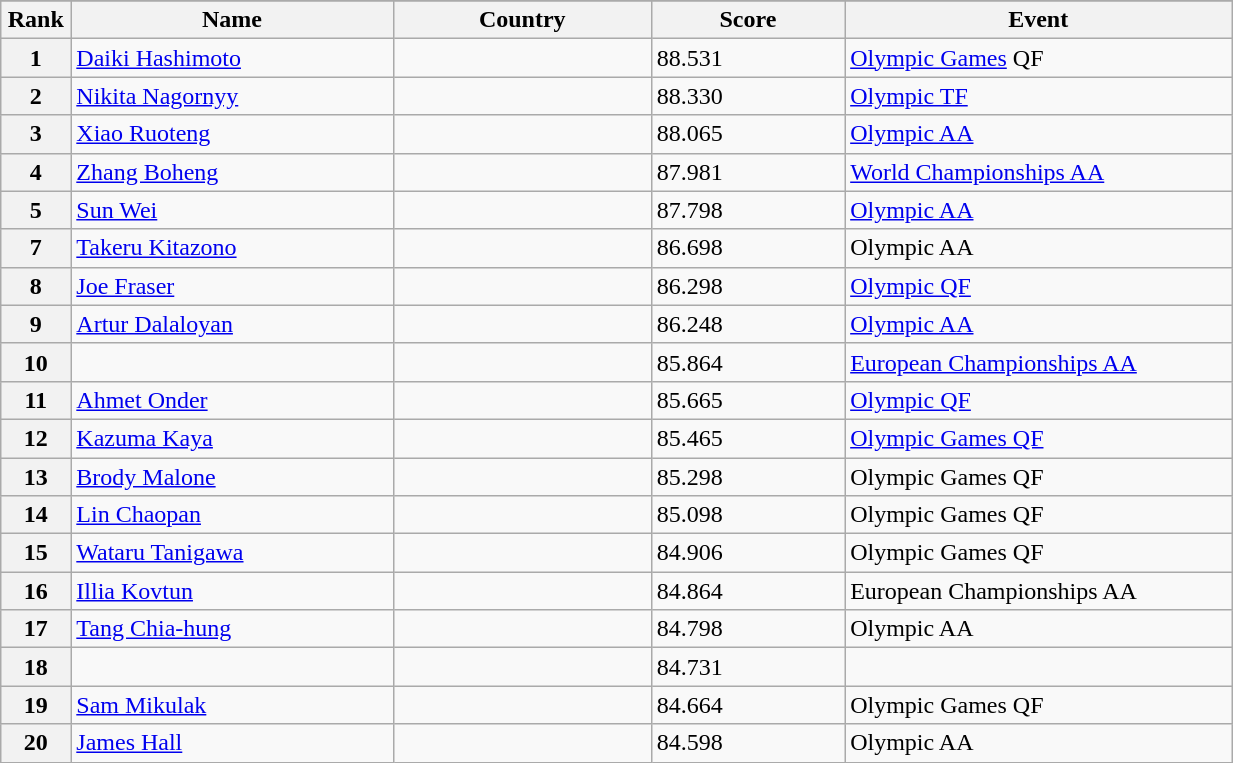<table class="wikitable sortable" style="width:65%;">
<tr>
</tr>
<tr>
<th style="text-align:center; width:5%;">Rank</th>
<th style="text-align:center; width:25%;">Name</th>
<th style="text-align:center; width:20%;">Country</th>
<th style="text-align:center; width:15%;">Score</th>
<th style="text-align:center; width:30%;">Event</th>
</tr>
<tr>
<th>1</th>
<td><a href='#'>Daiki Hashimoto</a></td>
<td></td>
<td>88.531</td>
<td><a href='#'>Olympic Games</a> QF</td>
</tr>
<tr>
<th>2</th>
<td><a href='#'>Nikita Nagornyy</a></td>
<td></td>
<td>88.330</td>
<td><a href='#'>Olympic TF</a></td>
</tr>
<tr>
<th>3</th>
<td><a href='#'>Xiao Ruoteng</a></td>
<td></td>
<td>88.065</td>
<td><a href='#'>Olympic AA</a></td>
</tr>
<tr>
<th>4</th>
<td><a href='#'>Zhang Boheng</a></td>
<td></td>
<td>87.981</td>
<td><a href='#'>World Championships AA</a></td>
</tr>
<tr>
<th>5</th>
<td><a href='#'>Sun Wei</a></td>
<td></td>
<td>87.798</td>
<td><a href='#'>Olympic AA</a></td>
</tr>
<tr>
<th>7</th>
<td><a href='#'>Takeru Kitazono</a></td>
<td></td>
<td>86.698</td>
<td>Olympic AA</td>
</tr>
<tr>
<th>8</th>
<td><a href='#'>Joe Fraser</a></td>
<td></td>
<td>86.298</td>
<td><a href='#'>Olympic QF</a></td>
</tr>
<tr>
<th>9</th>
<td><a href='#'>Artur Dalaloyan</a></td>
<td></td>
<td>86.248</td>
<td><a href='#'>Olympic AA</a></td>
</tr>
<tr>
<th>10</th>
<td></td>
<td></td>
<td>85.864</td>
<td><a href='#'>European Championships AA</a></td>
</tr>
<tr>
<th>11</th>
<td><a href='#'>Ahmet Onder</a></td>
<td></td>
<td>85.665</td>
<td><a href='#'>Olympic QF</a></td>
</tr>
<tr>
<th>12</th>
<td><a href='#'>Kazuma Kaya</a></td>
<td></td>
<td>85.465</td>
<td><a href='#'>Olympic Games QF</a></td>
</tr>
<tr>
<th>13</th>
<td><a href='#'>Brody Malone</a></td>
<td></td>
<td>85.298</td>
<td>Olympic Games QF</td>
</tr>
<tr>
<th>14</th>
<td><a href='#'>Lin Chaopan</a></td>
<td></td>
<td>85.098</td>
<td>Olympic Games QF</td>
</tr>
<tr>
<th>15</th>
<td><a href='#'>Wataru Tanigawa</a></td>
<td></td>
<td>84.906</td>
<td>Olympic Games QF</td>
</tr>
<tr>
<th>16</th>
<td><a href='#'>Illia Kovtun</a></td>
<td></td>
<td>84.864</td>
<td>European Championships AA</td>
</tr>
<tr>
<th>17</th>
<td><a href='#'>Tang Chia-hung</a></td>
<td></td>
<td>84.798</td>
<td>Olympic AA</td>
</tr>
<tr>
<th>18</th>
<td></td>
<td></td>
<td>84.731</td>
<td></td>
</tr>
<tr>
<th>19</th>
<td><a href='#'>Sam Mikulak</a></td>
<td></td>
<td>84.664</td>
<td>Olympic Games QF</td>
</tr>
<tr>
<th>20</th>
<td><a href='#'>James Hall</a></td>
<td></td>
<td>84.598</td>
<td>Olympic AA</td>
</tr>
</table>
